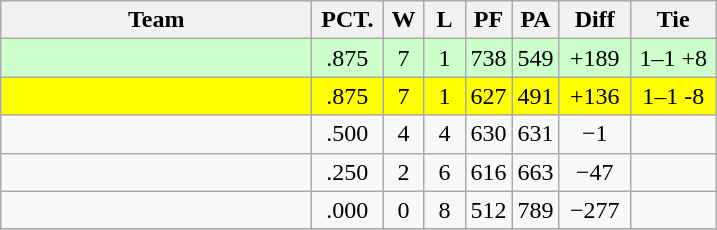<table class=wikitable style="text-align:center">
<tr>
<th width=200>Team</th>
<th width=40>PCT.</th>
<th width=20>W</th>
<th width=20>L</th>
<th width=20>PF</th>
<th width=20>PA</th>
<th width=40>Diff</th>
<th width=50>Tie</th>
</tr>
<tr bgcolor=ccffcc>
<td style="text-align:left"></td>
<td>.875</td>
<td>7</td>
<td>1</td>
<td>738</td>
<td>549</td>
<td>+189</td>
<td>1–1 +8</td>
</tr>
<tr bgcolor=yellow>
<td style="text-align:left"></td>
<td>.875</td>
<td>7</td>
<td>1</td>
<td>627</td>
<td>491</td>
<td>+136</td>
<td>1–1 -8</td>
</tr>
<tr>
<td style="text-align:left"></td>
<td>.500</td>
<td>4</td>
<td>4</td>
<td>630</td>
<td>631</td>
<td>−1</td>
<td></td>
</tr>
<tr>
<td style="text-align:left"></td>
<td>.250</td>
<td>2</td>
<td>6</td>
<td>616</td>
<td>663</td>
<td>−47</td>
<td></td>
</tr>
<tr>
<td style="text-align:left"></td>
<td>.000</td>
<td>0</td>
<td>8</td>
<td>512</td>
<td>789</td>
<td>−277</td>
<td></td>
</tr>
</table>
